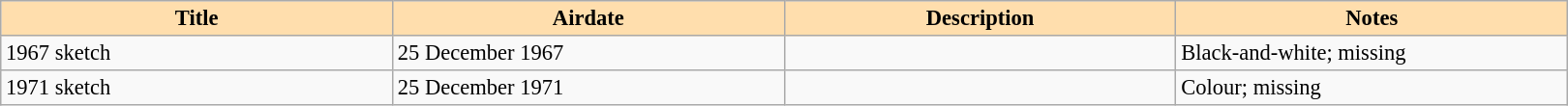<table class="wikitable" border=1 style="font-size: 94%">
<tr>
<th style="background:#ffdead" width=15%>Title</th>
<th style="background:#ffdead" width=15%>Airdate</th>
<th style="background:#ffdead" width=15%>Description</th>
<th style="background:#ffdead" width=15%>Notes</th>
</tr>
<tr>
<td>1967 sketch</td>
<td>25 December 1967</td>
<td></td>
<td>Black-and-white; missing</td>
</tr>
<tr>
<td>1971 sketch</td>
<td>25 December 1971</td>
<td></td>
<td>Colour; missing</td>
</tr>
</table>
